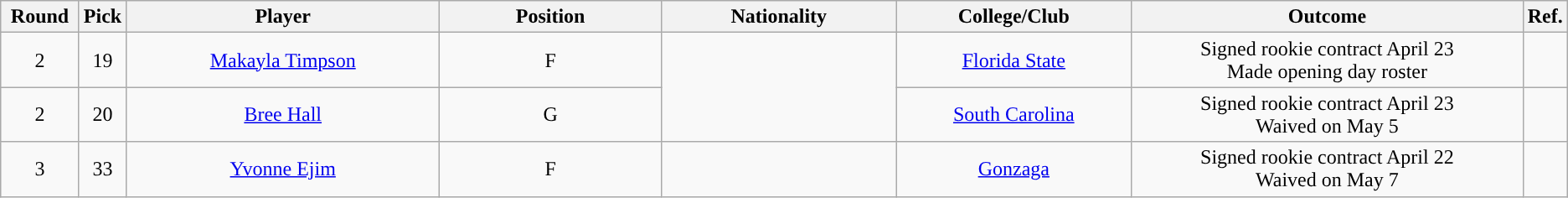<table class="wikitable sortable sortable" style="text-align: center">
<tr>
<th width="5%">Round</th>
<th width="3%">Pick</th>
<th width="20%">Player</th>
<th width="5">Position</th>
<th width="15%">Nationality</th>
<th width="15%">College/Club</th>
<th width="25%">Outcome</th>
<th width="1%">Ref.</th>
</tr>
<tr>
<td>2</td>
<td>19</td>
<td><a href='#'>Makayla Timpson</a></td>
<td>F</td>
<td rowspan=2></td>
<td><a href='#'>Florida State</a></td>
<td>Signed rookie contract April 23<br>Made opening day roster</td>
<td></td>
</tr>
<tr>
<td>2</td>
<td>20</td>
<td><a href='#'>Bree Hall</a></td>
<td>G</td>
<td><a href='#'>South Carolina</a></td>
<td>Signed rookie contract April 23<br>Waived on May 5</td>
<td></td>
</tr>
<tr>
<td>3</td>
<td>33</td>
<td><a href='#'>Yvonne Ejim</a></td>
<td>F</td>
<td></td>
<td><a href='#'>Gonzaga</a></td>
<td>Signed rookie contract April 22<br>Waived on May 7</td>
<td></td>
</tr>
</table>
